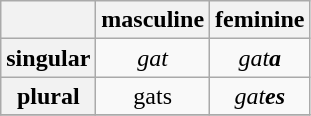<table class="wikitable" style="text-align:center;">
<tr>
<th></th>
<th>masculine</th>
<th>feminine</th>
</tr>
<tr>
<th>singular</th>
<td><em>gat</em></td>
<td><em>gat<strong>a<strong><em></td>
</tr>
<tr>
<th>plural</th>
<td></em>gat</strong>s</em></strong></td>
<td><em>gat<strong>es<strong><em></td>
</tr>
<tr>
</tr>
</table>
